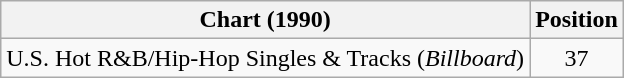<table class="wikitable sortable">
<tr>
<th align="left">Chart (1990)</th>
<th align="center">Position</th>
</tr>
<tr>
<td align="left">U.S. Hot R&B/Hip-Hop Singles & Tracks (<em>Billboard</em>)</td>
<td align="center">37</td>
</tr>
</table>
